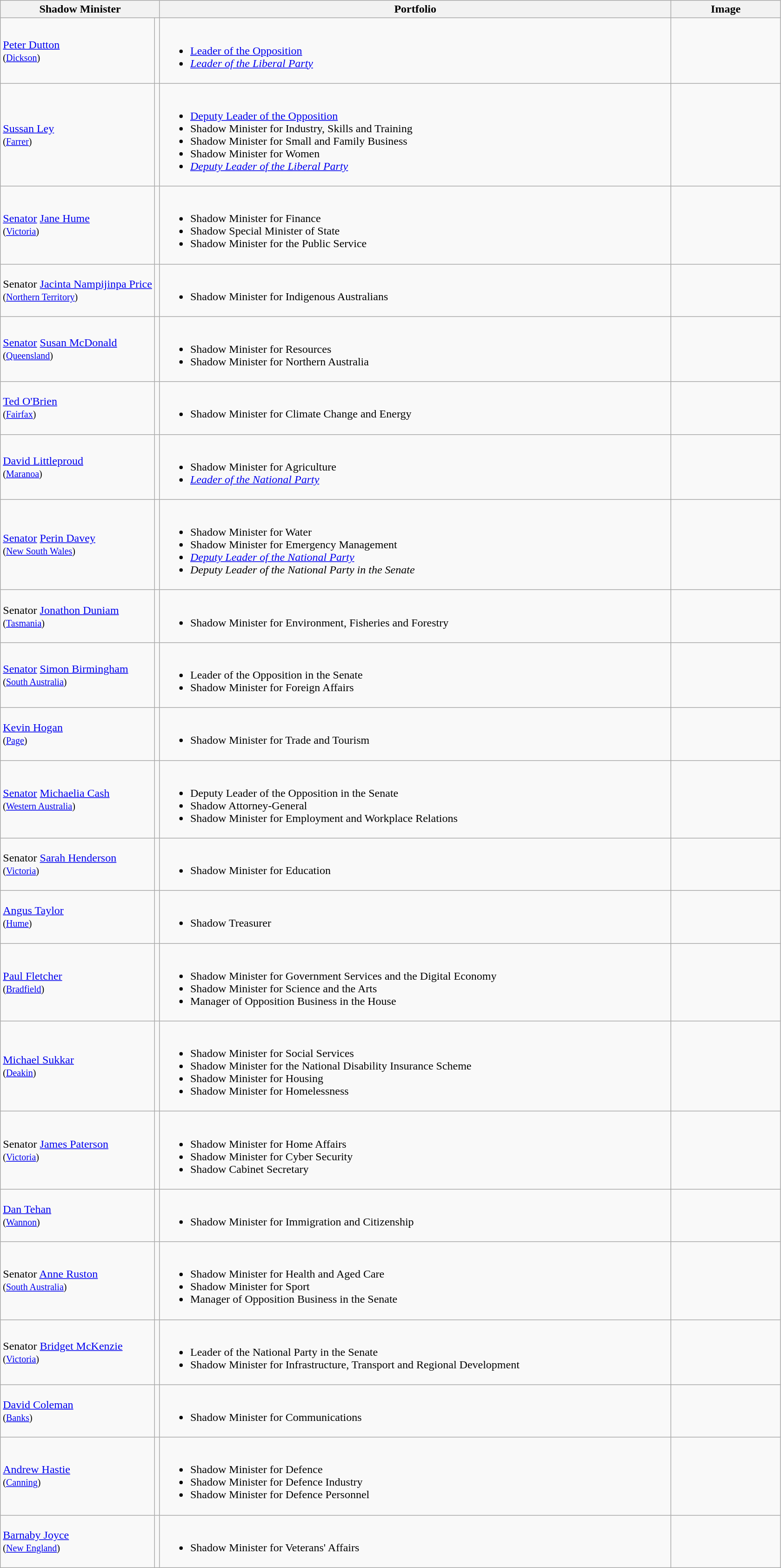<table class="wikitable">
<tr>
<th width=80 colspan="2">Shadow Minister</th>
<th width=725>Portfolio</th>
<th width=150>Image</th>
</tr>
<tr>
<td><a href='#'>Peter Dutton</a> <br><small>(<a href='#'>Dickson</a>)</small></td>
<td></td>
<td><br><ul><li><a href='#'>Leader of the Opposition</a></li><li><a href='#'><em>Leader of the Liberal Party</em></a></li></ul></td>
<td></td>
</tr>
<tr>
<td><a href='#'>Sussan Ley</a> <br><small>(<a href='#'>Farrer</a>)</small></td>
<td></td>
<td><br><ul><li><a href='#'>Deputy Leader of the Opposition</a></li><li>Shadow Minister for Industry, Skills and Training</li><li>Shadow Minister for Small and Family Business</li><li>Shadow Minister for Women</li><li><a href='#'><em>Deputy Leader of the Liberal Party</em></a></li></ul></td>
<td></td>
</tr>
<tr>
<td><a href='#'>Senator</a> <a href='#'>Jane Hume</a> <br><small>(<a href='#'>Victoria</a>)</small></td>
<td></td>
<td><br><ul><li>Shadow Minister for Finance</li><li>Shadow Special Minister of State</li><li>Shadow Minister for the Public Service</li></ul></td>
<td></td>
</tr>
<tr>
<td>Senator <a href='#'>Jacinta Nampijinpa Price</a> <br><small>(<a href='#'>Northern Territory</a>)</small></td>
<td></td>
<td><br><ul><li>Shadow Minister for Indigenous Australians</li></ul></td>
<td></td>
</tr>
<tr>
<td><a href='#'>Senator</a> <a href='#'>Susan McDonald</a><br><small>(<a href='#'>Queensland</a>)</small></td>
<td></td>
<td><br><ul><li>Shadow Minister for Resources</li><li>Shadow Minister for Northern Australia</li></ul></td>
<td></td>
</tr>
<tr>
<td><a href='#'>Ted O'Brien</a> <br><small>(<a href='#'>Fairfax</a>)</small></td>
<td></td>
<td><br><ul><li>Shadow Minister for Climate Change and Energy</li></ul></td>
<td></td>
</tr>
<tr>
<td><a href='#'>David Littleproud</a> <br><small>(<a href='#'>Maranoa</a>)</small></td>
<td></td>
<td><br><ul><li>Shadow Minister for Agriculture</li><li><a href='#'><em>Leader of the National Party</em></a></li></ul></td>
<td></td>
</tr>
<tr>
<td><a href='#'>Senator</a> <a href='#'>Perin Davey</a><br><small>(<a href='#'>New South Wales</a>)</small></td>
<td></td>
<td><br><ul><li>Shadow Minister for Water</li><li>Shadow Minister for Emergency Management</li><li><a href='#'><em>Deputy Leader of the National Party</em></a></li><li><em>Deputy Leader of the National Party in the Senate</em></li></ul></td>
<td></td>
</tr>
<tr>
<td>Senator <a href='#'>Jonathon Duniam</a><br><small>(<a href='#'>Tasmania</a>)</small></td>
<td></td>
<td><br><ul><li>Shadow Minister for Environment, Fisheries and Forestry</li></ul></td>
<td></td>
</tr>
<tr>
<td><a href='#'>Senator</a> <a href='#'>Simon Birmingham</a><br><small>(<a href='#'>South Australia</a>)</small></td>
<td></td>
<td><br><ul><li>Leader of the Opposition in the Senate</li><li>Shadow Minister for Foreign Affairs</li></ul></td>
<td></td>
</tr>
<tr>
<td><a href='#'>Kevin Hogan</a> <br><small>(<a href='#'>Page</a>)</small></td>
<td></td>
<td><br><ul><li>Shadow Minister for Trade and Tourism</li></ul></td>
<td></td>
</tr>
<tr>
<td><a href='#'>Senator</a> <a href='#'>Michaelia Cash</a><br><small>(<a href='#'>Western Australia</a>)</small></td>
<td></td>
<td><br><ul><li>Deputy Leader of the Opposition in the Senate</li><li>Shadow Attorney-General</li><li>Shadow Minister for Employment and Workplace Relations</li></ul></td>
<td></td>
</tr>
<tr>
<td>Senator <a href='#'>Sarah Henderson</a><br><small>(<a href='#'>Victoria</a>)</small></td>
<td></td>
<td><br><ul><li>Shadow Minister for Education</li></ul></td>
<td></td>
</tr>
<tr>
<td><a href='#'>Angus Taylor</a> <br><small>(<a href='#'>Hume</a>)</small></td>
<td></td>
<td><br><ul><li>Shadow Treasurer</li></ul></td>
<td></td>
</tr>
<tr>
<td><a href='#'>Paul Fletcher</a> <br><small>(<a href='#'>Bradfield</a>)</small></td>
<td></td>
<td><br><ul><li>Shadow Minister for Government Services and the Digital Economy</li><li>Shadow Minister for Science and the Arts</li><li>Manager of Opposition Business in the House</li></ul></td>
<td></td>
</tr>
<tr>
<td><a href='#'>Michael Sukkar</a> <br><small>(<a href='#'>Deakin</a>)</small></td>
<td></td>
<td><br><ul><li>Shadow Minister for Social Services</li><li>Shadow Minister for the National Disability Insurance Scheme</li><li>Shadow Minister for Housing</li><li>Shadow Minister for Homelessness</li></ul></td>
<td></td>
</tr>
<tr>
<td>Senator <a href='#'>James Paterson</a><br><small>(<a href='#'>Victoria</a>)</small></td>
<td></td>
<td><br><ul><li>Shadow Minister for Home Affairs</li><li>Shadow Minister for Cyber Security</li><li>Shadow Cabinet Secretary</li></ul></td>
<td></td>
</tr>
<tr>
<td><a href='#'>Dan Tehan</a> <br><small>(<a href='#'>Wannon</a>)</small></td>
<td></td>
<td><br><ul><li>Shadow Minister for Immigration and Citizenship</li></ul></td>
<td></td>
</tr>
<tr>
<td>Senator <a href='#'>Anne Ruston</a><br><small>(<a href='#'>South Australia</a>)</small></td>
<td></td>
<td><br><ul><li>Shadow Minister for Health and Aged Care</li><li>Shadow Minister for Sport</li><li>Manager of Opposition Business in the Senate</li></ul></td>
<td></td>
</tr>
<tr>
<td>Senator <a href='#'>Bridget McKenzie</a><br><small>(<a href='#'>Victoria</a>)</small></td>
<td></td>
<td><br><ul><li>Leader of the National Party in the Senate</li><li>Shadow Minister for Infrastructure, Transport and Regional Development</li></ul></td>
<td></td>
</tr>
<tr>
<td><a href='#'>David Coleman</a> <br><small>(<a href='#'>Banks</a>)</small></td>
<td></td>
<td><br><ul><li>Shadow Minister for Communications</li></ul></td>
<td></td>
</tr>
<tr>
<td><a href='#'>Andrew Hastie</a> <br><small>(<a href='#'>Canning</a>)</small></td>
<td></td>
<td><br><ul><li>Shadow Minister for Defence</li><li>Shadow Minister for Defence Industry</li><li>Shadow Minister for Defence Personnel</li></ul></td>
<td></td>
</tr>
<tr>
<td><a href='#'>Barnaby Joyce</a> <br><small>(<a href='#'>New England</a>)</small></td>
<td></td>
<td><br><ul><li>Shadow Minister for Veterans' Affairs</li></ul></td>
<td></td>
</tr>
</table>
